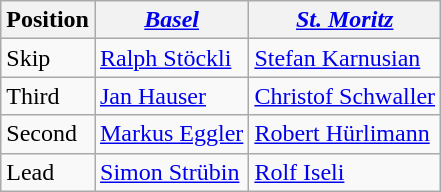<table class="wikitable">
<tr>
<th>Position</th>
<th><em><a href='#'>Basel</a></em></th>
<th><em><a href='#'>St. Moritz</a></em></th>
</tr>
<tr>
<td>Skip</td>
<td><a href='#'>Ralph Stöckli</a></td>
<td><a href='#'>Stefan Karnusian</a></td>
</tr>
<tr>
<td>Third</td>
<td><a href='#'>Jan Hauser</a></td>
<td><a href='#'>Christof Schwaller</a></td>
</tr>
<tr>
<td>Second</td>
<td><a href='#'>Markus Eggler</a></td>
<td><a href='#'>Robert Hürlimann</a></td>
</tr>
<tr>
<td>Lead</td>
<td><a href='#'>Simon Strübin</a></td>
<td><a href='#'>Rolf Iseli</a></td>
</tr>
</table>
